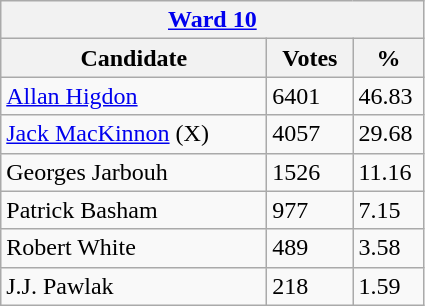<table class="wikitable">
<tr>
<th colspan="3"><a href='#'>Ward 10</a></th>
</tr>
<tr>
<th style="width: 170px">Candidate</th>
<th style="width: 50px">Votes</th>
<th style="width: 40px">%</th>
</tr>
<tr>
<td><a href='#'>Allan Higdon</a></td>
<td>6401</td>
<td>46.83</td>
</tr>
<tr>
<td><a href='#'>Jack MacKinnon</a> (X)</td>
<td>4057</td>
<td>29.68</td>
</tr>
<tr>
<td>Georges Jarbouh</td>
<td>1526</td>
<td>11.16</td>
</tr>
<tr>
<td>Patrick Basham</td>
<td>977</td>
<td>7.15</td>
</tr>
<tr>
<td>Robert White</td>
<td>489</td>
<td>3.58</td>
</tr>
<tr>
<td>J.J. Pawlak</td>
<td>218</td>
<td>1.59</td>
</tr>
</table>
